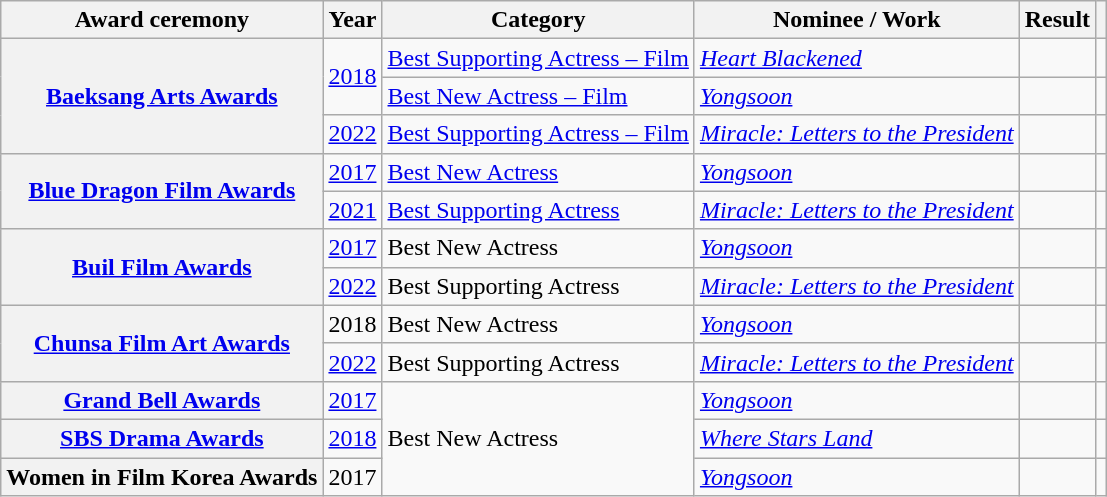<table class="wikitable plainrowheaders sortable">
<tr>
<th scope="col">Award ceremony</th>
<th scope="col">Year</th>
<th scope="col">Category</th>
<th scope="col">Nominee / Work</th>
<th scope="col">Result</th>
<th scope="col" class="unsortable"></th>
</tr>
<tr>
<th scope="row"  rowspan="3"><a href='#'>Baeksang Arts Awards</a></th>
<td rowspan=2><a href='#'>2018</a></td>
<td><a href='#'>Best Supporting Actress – Film</a></td>
<td><em><a href='#'>Heart Blackened</a></em></td>
<td></td>
<td></td>
</tr>
<tr>
<td><a href='#'>Best New Actress – Film</a></td>
<td><em><a href='#'>Yongsoon</a></em></td>
<td></td>
<td></td>
</tr>
<tr>
<td rowspan=1><a href='#'>2022</a></td>
<td><a href='#'>Best Supporting Actress – Film</a></td>
<td><em><a href='#'>Miracle: Letters to the President</a></em></td>
<td></td>
<td></td>
</tr>
<tr>
<th scope="row"  rowspan="2"><a href='#'>Blue Dragon Film Awards</a></th>
<td><a href='#'>2017</a></td>
<td><a href='#'>Best New Actress</a></td>
<td><em><a href='#'>Yongsoon</a></em></td>
<td></td>
<td></td>
</tr>
<tr>
<td><a href='#'>2021</a></td>
<td><a href='#'>Best Supporting Actress</a></td>
<td rowspan="1"><em><a href='#'>Miracle: Letters to the President</a></em></td>
<td></td>
<td></td>
</tr>
<tr>
<th scope="row"  rowspan="2"><a href='#'>Buil Film Awards</a></th>
<td><a href='#'>2017</a></td>
<td rowspan="1">Best New Actress</td>
<td rowspan="1"><em><a href='#'>Yongsoon</a></em></td>
<td></td>
<td></td>
</tr>
<tr>
<td><a href='#'>2022</a></td>
<td>Best Supporting Actress</td>
<td><em><a href='#'>Miracle: Letters to the President</a></em></td>
<td></td>
<td></td>
</tr>
<tr>
<th scope="row"  rowspan="2"><a href='#'>Chunsa Film Art Awards</a></th>
<td>2018</td>
<td>Best New Actress</td>
<td><em><a href='#'>Yongsoon</a></em></td>
<td></td>
<td></td>
</tr>
<tr>
<td><a href='#'>2022</a></td>
<td>Best Supporting Actress</td>
<td><em><a href='#'>Miracle: Letters to the President</a></em></td>
<td></td>
<td></td>
</tr>
<tr>
<th scope="row"  rowspan="1"><a href='#'>Grand Bell Awards</a></th>
<td><a href='#'>2017</a></td>
<td rowspan="3">Best New Actress</td>
<td rowspan="1"><em><a href='#'>Yongsoon</a></em></td>
<td></td>
<td></td>
</tr>
<tr>
<th scope="row"  rowspan="1"><a href='#'>SBS Drama Awards</a></th>
<td rowspan="1"><a href='#'>2018</a></td>
<td><em><a href='#'>Where Stars Land</a></em></td>
<td></td>
<td></td>
</tr>
<tr>
<th scope="row">Women in Film Korea Awards</th>
<td>2017</td>
<td><em><a href='#'>Yongsoon</a></em></td>
<td></td>
<td></td>
</tr>
</table>
